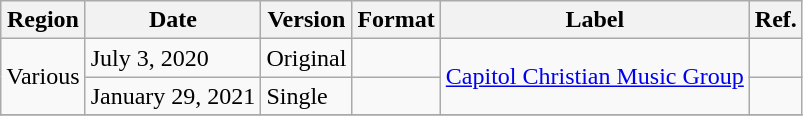<table class="wikitable plainrowheaders">
<tr>
<th scope="col">Region</th>
<th scope="col">Date</th>
<th scope="col">Version</th>
<th scope="col">Format</th>
<th scope="col">Label</th>
<th scope="col">Ref.</th>
</tr>
<tr>
<td rowspan="2">Various</td>
<td>July 3, 2020</td>
<td>Original</td>
<td></td>
<td rowspan="2"><a href='#'>Capitol Christian Music Group</a></td>
<td></td>
</tr>
<tr>
<td>January 29, 2021</td>
<td>Single <br></td>
<td></td>
<td></td>
</tr>
<tr>
</tr>
</table>
